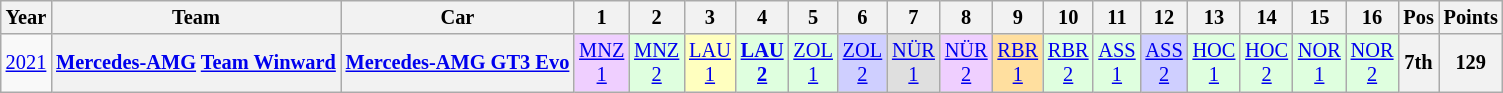<table class="wikitable" style="text-align:center; font-size:85%">
<tr>
<th>Year</th>
<th>Team</th>
<th>Car</th>
<th>1</th>
<th>2</th>
<th>3</th>
<th>4</th>
<th>5</th>
<th>6</th>
<th>7</th>
<th>8</th>
<th>9</th>
<th>10</th>
<th>11</th>
<th>12</th>
<th>13</th>
<th>14</th>
<th>15</th>
<th>16</th>
<th>Pos</th>
<th>Points</th>
</tr>
<tr>
<td><a href='#'>2021</a></td>
<th><a href='#'>Mercedes-AMG</a> <a href='#'>Team Winward</a></th>
<th><a href='#'>Mercedes-AMG GT3 Evo</a></th>
<td style="background:#EFCFFF;"><a href='#'>MNZ<br>1</a><br></td>
<td style="background:#DFFFDF;"><a href='#'>MNZ<br>2</a><br></td>
<td style="background:#FFFFBF;"><a href='#'>LAU<br>1</a><br></td>
<td style="background:#DFFFDF;"><strong><a href='#'>LAU<br>2</a></strong><br></td>
<td style="background:#DFFFDF;"><a href='#'>ZOL<br>1</a><br></td>
<td style="background:#CFCFFF;"><a href='#'>ZOL<br>2</a><br></td>
<td style="background:#DFDFDF;"><a href='#'>NÜR<br>1</a><br></td>
<td style="background:#EFCFFF;"><a href='#'>NÜR<br>2</a><br></td>
<td style="background:#FFDF9F;"><a href='#'>RBR<br>1</a><br></td>
<td style="background:#DFFFDF;"><a href='#'>RBR<br>2</a><br></td>
<td style="background:#DFFFDF;"><a href='#'>ASS<br>1</a><br></td>
<td style="background:#CFCFFF;"><a href='#'>ASS<br>2</a><br></td>
<td style="background:#DFFFDF;"><a href='#'>HOC<br>1</a><br></td>
<td style="background:#DFFFDF;"><a href='#'>HOC<br>2</a><br></td>
<td style="background:#DFFFDF;"><a href='#'>NOR<br>1</a><br></td>
<td style="background:#DFFFDF;"><a href='#'>NOR<br>2</a><br></td>
<th>7th</th>
<th>129</th>
</tr>
</table>
